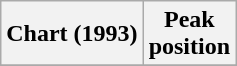<table class="wikitable plainrowheaders" style="text-align:center">
<tr>
<th scope="col">Chart (1993)</th>
<th scope="col">Peak<br>position</th>
</tr>
<tr>
</tr>
</table>
